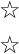<table style="width: 55%; border: none; text-align: left;">
<tr>
<td>☆ </td>
</tr>
<tr>
<td>☆ </td>
</tr>
</table>
